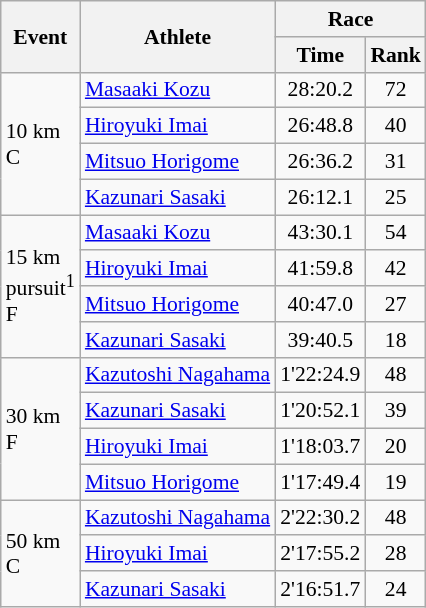<table class="wikitable" border="1" style="font-size:90%">
<tr>
<th rowspan=2>Event</th>
<th rowspan=2>Athlete</th>
<th colspan=2>Race</th>
</tr>
<tr>
<th>Time</th>
<th>Rank</th>
</tr>
<tr>
<td rowspan=4>10 km <br> C</td>
<td><a href='#'>Masaaki Kozu</a></td>
<td align=center>28:20.2</td>
<td align=center>72</td>
</tr>
<tr>
<td><a href='#'>Hiroyuki Imai</a></td>
<td align=center>26:48.8</td>
<td align=center>40</td>
</tr>
<tr>
<td><a href='#'>Mitsuo Horigome</a></td>
<td align=center>26:36.2</td>
<td align=center>31</td>
</tr>
<tr>
<td><a href='#'>Kazunari Sasaki</a></td>
<td align=center>26:12.1</td>
<td align=center>25</td>
</tr>
<tr>
<td rowspan=4>15 km <br> pursuit<sup>1</sup> <br> F</td>
<td><a href='#'>Masaaki Kozu</a></td>
<td align=center>43:30.1</td>
<td align=center>54</td>
</tr>
<tr>
<td><a href='#'>Hiroyuki Imai</a></td>
<td align=center>41:59.8</td>
<td align=center>42</td>
</tr>
<tr>
<td><a href='#'>Mitsuo Horigome</a></td>
<td align=center>40:47.0</td>
<td align=center>27</td>
</tr>
<tr>
<td><a href='#'>Kazunari Sasaki</a></td>
<td align=center>39:40.5</td>
<td align=center>18</td>
</tr>
<tr>
<td rowspan=4>30 km <br> F</td>
<td><a href='#'>Kazutoshi Nagahama</a></td>
<td align=center>1'22:24.9</td>
<td align=center>48</td>
</tr>
<tr>
<td><a href='#'>Kazunari Sasaki</a></td>
<td align=center>1'20:52.1</td>
<td align=center>39</td>
</tr>
<tr>
<td><a href='#'>Hiroyuki Imai</a></td>
<td align=center>1'18:03.7</td>
<td align=center>20</td>
</tr>
<tr>
<td><a href='#'>Mitsuo Horigome</a></td>
<td align=center>1'17:49.4</td>
<td align=center>19</td>
</tr>
<tr>
<td rowspan=3>50 km <br> C</td>
<td><a href='#'>Kazutoshi Nagahama</a></td>
<td align=center>2'22:30.2</td>
<td align=center>48</td>
</tr>
<tr>
<td><a href='#'>Hiroyuki Imai</a></td>
<td align=center>2'17:55.2</td>
<td align=center>28</td>
</tr>
<tr>
<td><a href='#'>Kazunari Sasaki</a></td>
<td align=center>2'16:51.7</td>
<td align=center>24</td>
</tr>
</table>
